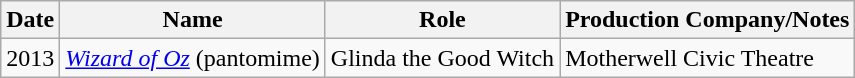<table class="wikitable sortable">
<tr>
<th>Date</th>
<th class="unsortable">Name</th>
<th class="unsortable">Role</th>
<th class="unsortable">Production Company/Notes</th>
</tr>
<tr>
<td>2013</td>
<td><em><a href='#'>Wizard of Oz</a></em> (pantomime)</td>
<td>Glinda the Good Witch</td>
<td>Motherwell Civic Theatre</td>
</tr>
</table>
